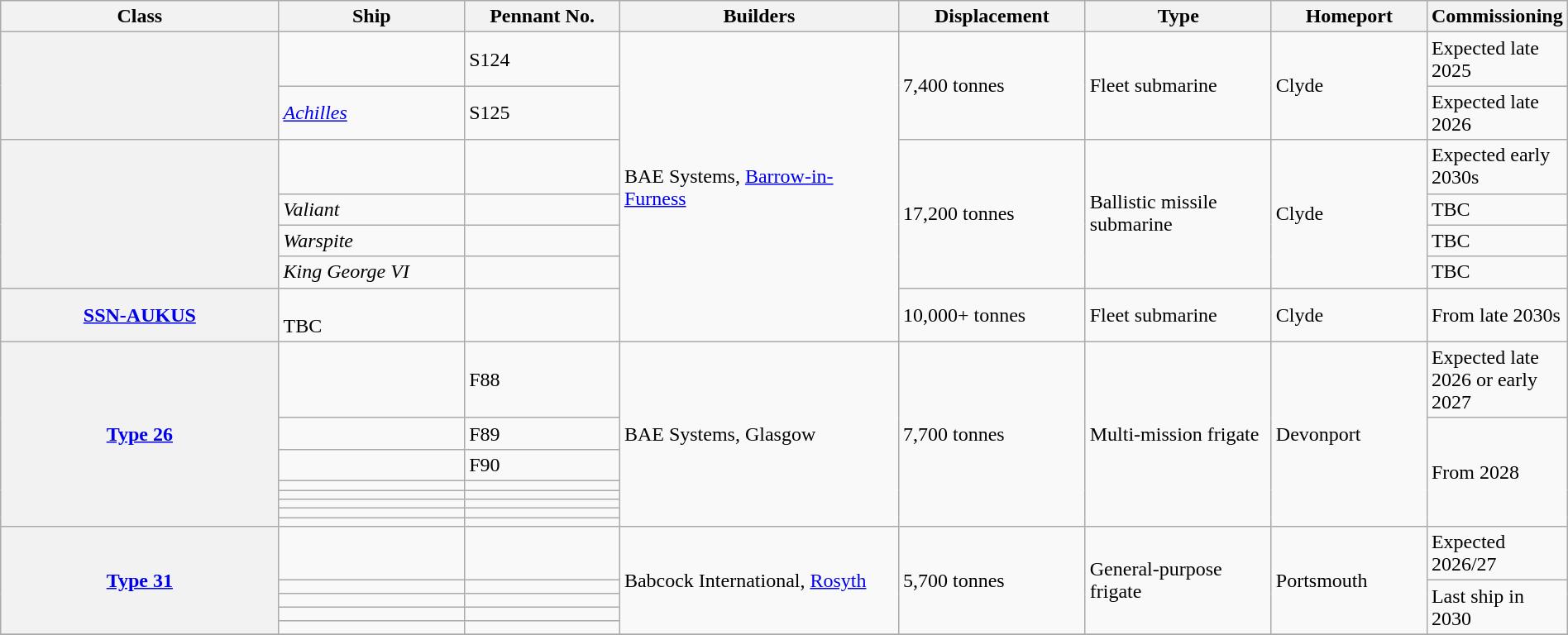<table class="wikitable" style="margin:auto; width:100%;">
<tr>
<th style="text-align:center; width:18%;">Class</th>
<th style="text-align:center; width:12%;">Ship</th>
<th style="text-align:center; width:10%;">Pennant No.</th>
<th style="text-align:center; width:18%;">Builders</th>
<th style="text-align:center; width:12%;">Displacement</th>
<th style="text-align:center; width:12%;">Type</th>
<th style="text-align:center; width:10%;">Homeport</th>
<th style="text-align:center; width:8%;">Commissioning</th>
</tr>
<tr>
<th rowspan="2"></th>
<td></td>
<td>S124</td>
<td 2022 rowspan=7>BAE Systems, <a href='#'>Barrow-in-Furness</a></td>
<td rowspan=2>7,400 tonnes</td>
<td rowspan=2>Fleet submarine</td>
<td rowspan=2>Clyde</td>
<td>Expected late 2025</td>
</tr>
<tr>
<td><a href='#'><em>Achilles</em></a></td>
<td>S125</td>
<td>Expected late 2026</td>
</tr>
<tr>
<th rowspan="4"></th>
<td></td>
<td></td>
<td rowspan=4>17,200 tonnes</td>
<td rowspan=4>Ballistic missile submarine</td>
<td rowspan=4>Clyde</td>
<td>Expected early 2030s</td>
</tr>
<tr>
<td><em>Valiant</em></td>
<td></td>
<td>TBC</td>
</tr>
<tr>
<td><em>Warspite</em></td>
<td></td>
<td>TBC</td>
</tr>
<tr>
<td><em>King George VI</em></td>
<td></td>
<td>TBC</td>
</tr>
<tr>
<th rowspan="1"><a href='#'>SSN-AUKUS</a></th>
<td><br>TBC</td>
<td></td>
<td rowspan=1>10,000+ tonnes</td>
<td rowspan=1>Fleet submarine</td>
<td rowspan="1">Clyde</td>
<td>From late 2030s</td>
</tr>
<tr>
<th rowspan="8"><a href='#'>Type 26</a></th>
<td></td>
<td>F88</td>
<td rowspan=8>BAE Systems, Glasgow</td>
<td rowspan=8>7,700 tonnes</td>
<td rowspan="8">Multi-mission frigate</td>
<td rowspan=8>Devonport</td>
<td>Expected late 2026 or early 2027</td>
</tr>
<tr>
<td></td>
<td>F89</td>
<td rowspan=7>From 2028</td>
</tr>
<tr>
<td></td>
<td>F90</td>
</tr>
<tr>
<td></td>
<td></td>
</tr>
<tr>
<td></td>
<td></td>
</tr>
<tr>
<td></td>
<td></td>
</tr>
<tr>
<td></td>
<td></td>
</tr>
<tr>
<td></td>
<td></td>
</tr>
<tr>
<th rowspan="5"><a href='#'>Type 31</a></th>
<td></td>
<td></td>
<td rowspan=5>Babcock International, <a href='#'>Rosyth</a></td>
<td rowspan=5>5,700 tonnes</td>
<td rowspan=5>General-purpose frigate</td>
<td rowspan=5>Portsmouth</td>
<td>Expected 2026/27</td>
</tr>
<tr>
<td></td>
<td></td>
<td rowspan=4>Last ship in 2030</td>
</tr>
<tr>
<td></td>
<td></td>
</tr>
<tr>
<td></td>
</tr>
<tr>
<td></td>
<td></td>
</tr>
<tr>
</tr>
</table>
